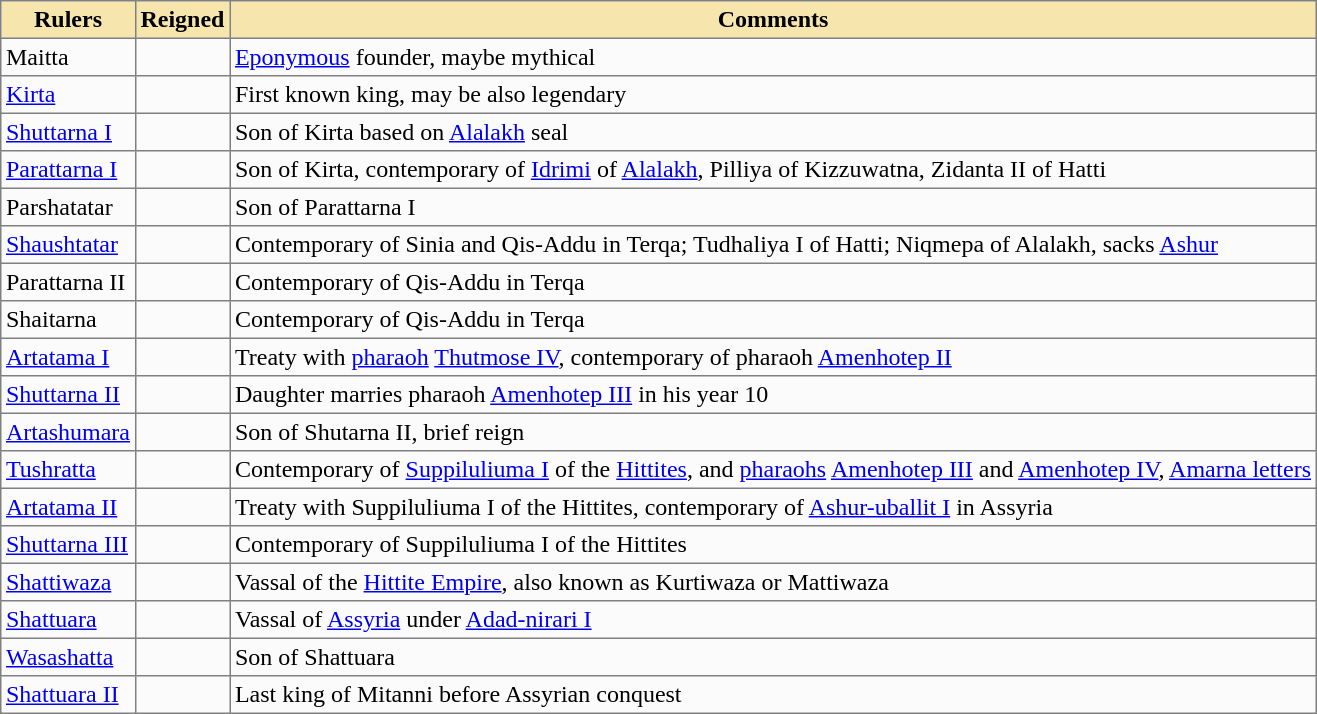<table class="nowraplinks" cellspacing="0" cellpadding="3" rules="all" style="background:#fbfbfb; border-style: solid; border-width: 1px; font-size:100%; empty-cells:show; border-collapse:collapse">
<tr bgcolor="#F6E6AE">
<th>Rulers</th>
<th>Reigned</th>
<th>Comments</th>
</tr>
<tr>
<td>Maitta</td>
<td></td>
<td><a href='#'>Eponymous</a> founder, maybe mythical</td>
</tr>
<tr>
<td><a href='#'>Kirta</a></td>
<td></td>
<td>First known king, may be also legendary</td>
</tr>
<tr>
<td><a href='#'>Shuttarna I</a></td>
<td></td>
<td>Son of Kirta based on <a href='#'>Alalakh</a> seal</td>
</tr>
<tr>
<td><a href='#'>Parattarna I</a></td>
<td></td>
<td>Son of Kirta, contemporary of <a href='#'>Idrimi</a> of <a href='#'>Alalakh</a>, Pilliya of Kizzuwatna, Zidanta II of Hatti</td>
</tr>
<tr>
<td>Parshatatar</td>
<td></td>
<td>Son of Parattarna I</td>
</tr>
<tr>
<td><a href='#'>Shaushtatar</a></td>
<td></td>
<td>Contemporary of Sinia and Qis-Addu in Terqa; Tudhaliya I of Hatti; Niqmepa of Alalakh, sacks <a href='#'>Ashur</a></td>
</tr>
<tr>
<td>Parattarna II</td>
<td></td>
<td>Contemporary of Qis-Addu in Terqa</td>
</tr>
<tr>
<td>Shaitarna</td>
<td></td>
<td>Contemporary of Qis-Addu in Terqa</td>
</tr>
<tr>
<td><a href='#'>Artatama I</a></td>
<td></td>
<td>Treaty with <a href='#'>pharaoh</a> <a href='#'>Thutmose IV</a>, contemporary of pharaoh <a href='#'>Amenhotep II</a></td>
</tr>
<tr>
<td><a href='#'>Shuttarna II</a></td>
<td></td>
<td>Daughter marries pharaoh <a href='#'>Amenhotep III</a> in his year 10</td>
</tr>
<tr>
<td><a href='#'>Artashumara</a></td>
<td></td>
<td>Son of Shutarna II, brief reign</td>
</tr>
<tr>
<td><a href='#'>Tushratta</a></td>
<td></td>
<td>Contemporary of <a href='#'>Suppiluliuma I</a> of the <a href='#'>Hittites</a>, and <a href='#'>pharaohs</a> <a href='#'>Amenhotep III</a> and <a href='#'>Amenhotep IV</a>, <a href='#'>Amarna letters</a></td>
</tr>
<tr>
<td><a href='#'>Artatama II</a></td>
<td></td>
<td>Treaty with Suppiluliuma I of the Hittites, contemporary of <a href='#'>Ashur-uballit I</a> in Assyria</td>
</tr>
<tr>
<td><a href='#'>Shuttarna III</a></td>
<td></td>
<td>Contemporary of Suppiluliuma I of the Hittites</td>
</tr>
<tr>
<td><a href='#'>Shattiwaza</a></td>
<td></td>
<td>Vassal of the <a href='#'>Hittite Empire</a>, also known as Kurtiwaza or Mattiwaza</td>
</tr>
<tr>
<td><a href='#'>Shattuara</a></td>
<td></td>
<td>Vassal of <a href='#'>Assyria</a> under <a href='#'>Adad-nirari I</a></td>
</tr>
<tr>
<td><a href='#'>Wasashatta</a></td>
<td></td>
<td>Son of Shattuara</td>
</tr>
<tr>
<td><a href='#'>Shattuara II</a></td>
<td></td>
<td>Last king of Mitanni before Assyrian conquest</td>
</tr>
</table>
